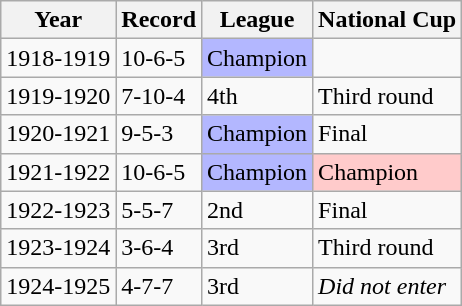<table class="wikitable">
<tr>
<th>Year</th>
<th>Record</th>
<th>League</th>
<th>National Cup</th>
</tr>
<tr>
<td>1918-1919</td>
<td>10-6-5</td>
<td bgcolor="B3B7FF">Champion</td>
<td></td>
</tr>
<tr>
<td>1919-1920</td>
<td>7-10-4</td>
<td>4th</td>
<td>Third round</td>
</tr>
<tr>
<td>1920-1921</td>
<td>9-5-3</td>
<td bgcolor="B3B7FF">Champion</td>
<td>Final</td>
</tr>
<tr>
<td>1921-1922</td>
<td>10-6-5</td>
<td bgcolor="B3B7FF">Champion</td>
<td bgcolor="FFCBCB">Champion</td>
</tr>
<tr>
<td>1922-1923</td>
<td>5-5-7</td>
<td>2nd</td>
<td>Final</td>
</tr>
<tr>
<td>1923-1924</td>
<td>3-6-4</td>
<td>3rd</td>
<td>Third round</td>
</tr>
<tr>
<td>1924-1925</td>
<td>4-7-7</td>
<td>3rd</td>
<td><em>Did not enter</em></td>
</tr>
</table>
